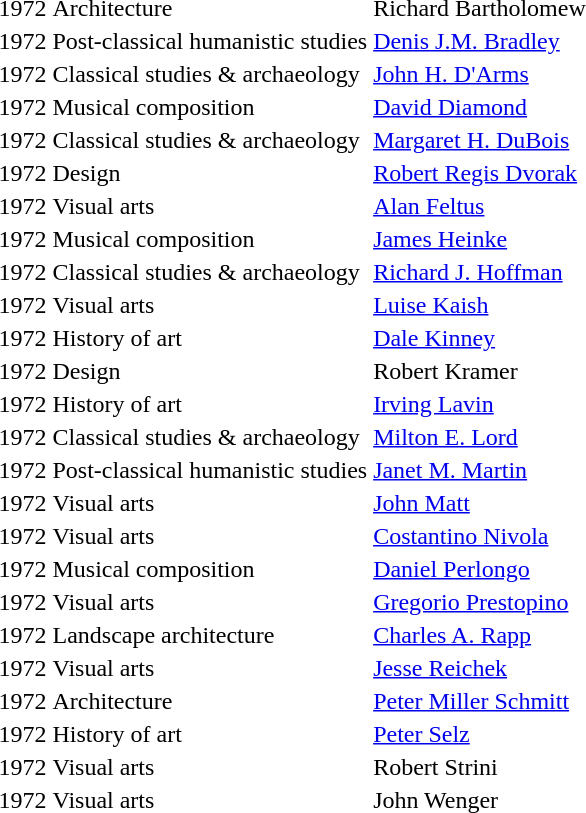<table Visual arts||>
<tr>
<td>1972</td>
<td>Architecture</td>
<td>Richard Bartholomew</td>
</tr>
<tr>
<td>1972</td>
<td>Post-classical humanistic studies</td>
<td><a href='#'>Denis J.M. Bradley</a></td>
</tr>
<tr>
<td>1972</td>
<td>Classical studies & archaeology</td>
<td><a href='#'>John H. D'Arms</a></td>
</tr>
<tr>
<td>1972</td>
<td>Musical composition</td>
<td><a href='#'>David Diamond</a></td>
</tr>
<tr>
<td>1972</td>
<td>Classical studies & archaeology</td>
<td><a href='#'>Margaret H. DuBois</a></td>
</tr>
<tr>
<td>1972</td>
<td>Design</td>
<td><a href='#'>Robert Regis Dvorak</a></td>
</tr>
<tr>
<td>1972</td>
<td>Visual arts</td>
<td><a href='#'>Alan Feltus</a></td>
</tr>
<tr>
<td>1972</td>
<td>Musical composition</td>
<td><a href='#'>James Heinke</a></td>
</tr>
<tr>
<td>1972</td>
<td>Classical studies & archaeology</td>
<td><a href='#'>Richard J. Hoffman</a></td>
</tr>
<tr>
<td>1972</td>
<td>Visual arts</td>
<td><a href='#'>Luise Kaish</a></td>
</tr>
<tr>
<td>1972</td>
<td>History of art</td>
<td><a href='#'>Dale Kinney</a></td>
</tr>
<tr>
<td>1972</td>
<td>Design</td>
<td>Robert Kramer</td>
</tr>
<tr>
<td>1972</td>
<td>History of art</td>
<td><a href='#'>Irving Lavin</a></td>
</tr>
<tr>
<td>1972</td>
<td>Classical studies & archaeology</td>
<td><a href='#'>Milton E. Lord</a></td>
</tr>
<tr>
<td>1972</td>
<td>Post-classical humanistic studies</td>
<td><a href='#'>Janet M. Martin</a></td>
</tr>
<tr>
<td>1972</td>
<td>Visual arts</td>
<td><a href='#'>John Matt</a></td>
</tr>
<tr>
<td>1972</td>
<td>Visual arts</td>
<td><a href='#'>Costantino Nivola</a></td>
</tr>
<tr>
<td>1972</td>
<td>Musical composition</td>
<td><a href='#'>Daniel Perlongo</a></td>
</tr>
<tr>
<td>1972</td>
<td>Visual arts</td>
<td><a href='#'>Gregorio Prestopino</a></td>
</tr>
<tr>
<td>1972</td>
<td>Landscape architecture</td>
<td><a href='#'>Charles A. Rapp</a></td>
</tr>
<tr>
<td>1972</td>
<td>Visual arts</td>
<td><a href='#'>Jesse Reichek</a></td>
</tr>
<tr>
<td>1972</td>
<td>Architecture</td>
<td><a href='#'>Peter Miller Schmitt</a></td>
</tr>
<tr>
<td>1972</td>
<td>History of art</td>
<td><a href='#'>Peter Selz</a></td>
</tr>
<tr>
<td>1972</td>
<td>Visual arts</td>
<td>Robert Strini</td>
</tr>
<tr>
<td>1972</td>
<td>Visual arts</td>
<td>John Wenger</td>
</tr>
</table>
